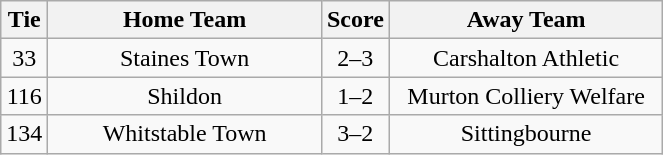<table class="wikitable" style="text-align:center;">
<tr>
<th width=20>Tie</th>
<th width=175>Home Team</th>
<th width=20>Score</th>
<th width=175>Away Team</th>
</tr>
<tr>
<td>33</td>
<td>Staines Town</td>
<td>2–3</td>
<td>Carshalton Athletic</td>
</tr>
<tr>
<td>116</td>
<td>Shildon</td>
<td>1–2</td>
<td>Murton Colliery Welfare</td>
</tr>
<tr>
<td>134</td>
<td>Whitstable Town</td>
<td>3–2</td>
<td>Sittingbourne</td>
</tr>
</table>
